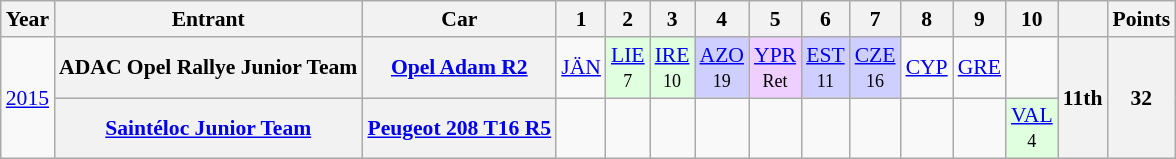<table class="wikitable" border="1" style="text-align:center; font-size:90%;">
<tr>
<th>Year</th>
<th>Entrant</th>
<th>Car</th>
<th>1</th>
<th>2</th>
<th>3</th>
<th>4</th>
<th>5</th>
<th>6</th>
<th>7</th>
<th>8</th>
<th>9</th>
<th>10</th>
<th></th>
<th>Points</th>
</tr>
<tr>
<td rowspan="2"><a href='#'>2015</a></td>
<th>ADAC Opel Rallye Junior Team</th>
<th><a href='#'>Opel Adam R2</a></th>
<td><a href='#'>JÄN</a></td>
<td style="background:#DFFFDF;"><a href='#'>LIE</a><br><small>7</small></td>
<td style="background:#DFFFDF;"><a href='#'>IRE</a><br><small>10</small></td>
<td style="background:#CFCFFF;"><a href='#'>AZO</a><br><small>19</small></td>
<td style="background:#EFCFFF;"><a href='#'>YPR</a><br><small>Ret</small></td>
<td style="background:#CFCFFF;"><a href='#'>EST</a><br><small>11</small></td>
<td style="background:#CFCFFF;"><a href='#'>CZE</a><br><small>16</small></td>
<td><a href='#'>CYP</a></td>
<td><a href='#'>GRE</a></td>
<td></td>
<th rowspan="2">11th</th>
<th rowspan="2">32</th>
</tr>
<tr>
<th><a href='#'>Saintéloc Junior Team</a></th>
<th><a href='#'>Peugeot 208 T16 R5</a></th>
<td></td>
<td></td>
<td></td>
<td></td>
<td></td>
<td></td>
<td></td>
<td></td>
<td></td>
<td style="background:#DFFFDF;"><a href='#'>VAL</a><br><small>4</small></td>
</tr>
</table>
